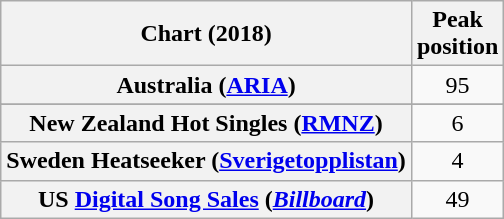<table class="wikitable sortable plainrowheaders" style="text-align:center">
<tr>
<th scope="col">Chart (2018)</th>
<th scope="col">Peak<br> position</th>
</tr>
<tr>
<th scope="row">Australia (<a href='#'>ARIA</a>)</th>
<td>95</td>
</tr>
<tr>
</tr>
<tr>
<th scope="row">New Zealand Hot Singles (<a href='#'>RMNZ</a>)</th>
<td>6</td>
</tr>
<tr>
<th scope="row">Sweden Heatseeker (<a href='#'>Sverigetopplistan</a>)</th>
<td>4</td>
</tr>
<tr>
<th scope="row">US <a href='#'>Digital Song Sales</a> (<em><a href='#'>Billboard</a></em>)</th>
<td>49</td>
</tr>
</table>
